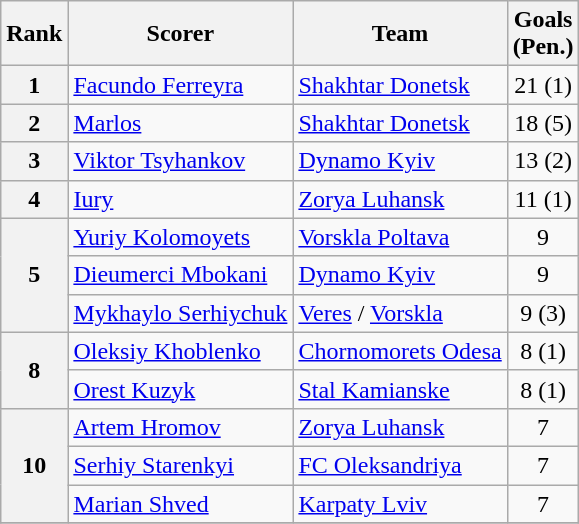<table class="wikitable">
<tr>
<th>Rank</th>
<th>Scorer</th>
<th>Team</th>
<th>Goals<br>(Pen.)</th>
</tr>
<tr>
<th align=center rowspan=>1</th>
<td> <a href='#'>Facundo Ferreyra</a></td>
<td><a href='#'>Shakhtar Donetsk</a></td>
<td align=center>21 (1)</td>
</tr>
<tr>
<th align=center>2</th>
<td> <a href='#'>Marlos</a></td>
<td><a href='#'>Shakhtar Donetsk</a></td>
<td align=center>18 (5)</td>
</tr>
<tr>
<th align=center rowspan=>3</th>
<td> <a href='#'>Viktor Tsyhankov</a></td>
<td><a href='#'>Dynamo Kyiv</a></td>
<td align=center>13 (2)</td>
</tr>
<tr>
<th align=center rowspan=>4</th>
<td> <a href='#'>Iury</a></td>
<td><a href='#'>Zorya Luhansk</a></td>
<td align=center>11 (1)</td>
</tr>
<tr>
<th align=center rowspan=3>5</th>
<td> <a href='#'>Yuriy Kolomoyets</a></td>
<td><a href='#'>Vorskla Poltava</a></td>
<td align=center>9</td>
</tr>
<tr>
<td> <a href='#'>Dieumerci Mbokani</a></td>
<td><a href='#'>Dynamo Kyiv</a></td>
<td align=center>9</td>
</tr>
<tr>
<td> <a href='#'>Mykhaylo Serhiychuk</a></td>
<td><a href='#'>Veres</a> / <a href='#'>Vorskla</a></td>
<td align=center>9 (3)</td>
</tr>
<tr>
<th align=center rowspan=2>8</th>
<td> <a href='#'>Oleksiy Khoblenko</a></td>
<td><a href='#'>Chornomorets Odesa</a></td>
<td align=center>8 (1)</td>
</tr>
<tr>
<td> <a href='#'>Orest Kuzyk</a></td>
<td><a href='#'>Stal Kamianske</a></td>
<td align=center>8 (1)</td>
</tr>
<tr>
<th align=center rowspan=3>10</th>
<td> <a href='#'>Artem Hromov</a></td>
<td><a href='#'>Zorya Luhansk</a></td>
<td align=center>7</td>
</tr>
<tr>
<td> <a href='#'>Serhiy Starenkyi</a></td>
<td><a href='#'>FC Oleksandriya</a></td>
<td align=center>7</td>
</tr>
<tr>
<td> <a href='#'>Marian Shved</a></td>
<td><a href='#'>Karpaty Lviv</a></td>
<td align=center>7</td>
</tr>
<tr>
</tr>
</table>
